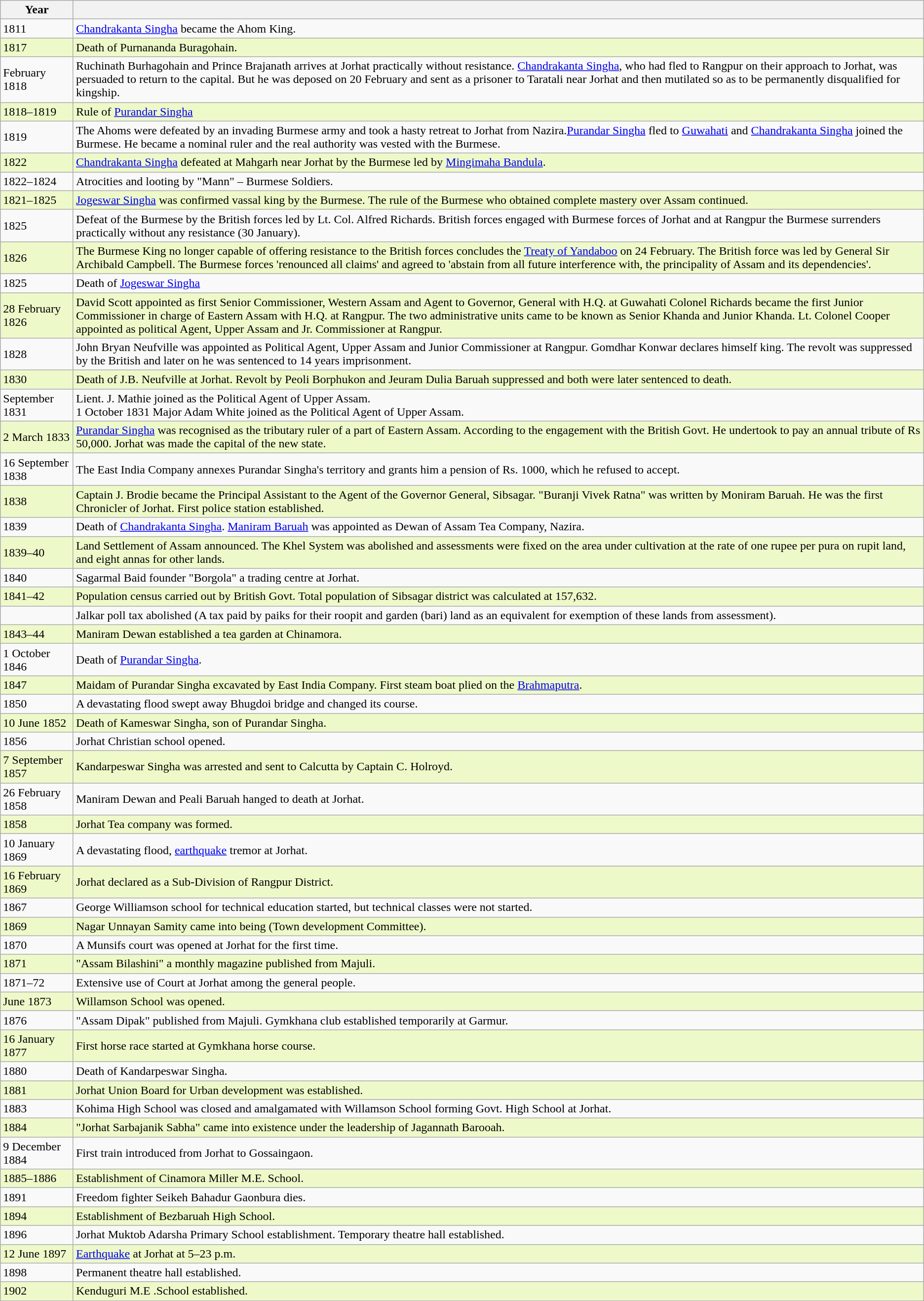<table class="wikitable">
<tr>
<th><strong>Year</strong></th>
<th></th>
</tr>
<tr>
<td>1811</td>
<td><a href='#'>Chandrakanta Singha</a> became the Ahom King.</td>
</tr>
<tr bgcolor="#EEF9CA">
<td>1817</td>
<td>Death of Purnananda Buragohain.</td>
</tr>
<tr>
<td>February 1818</td>
<td>Ruchinath Burhagohain and Prince Brajanath arrives at Jorhat practically without resistance. <a href='#'>Chandrakanta Singha</a>, who had fled to Rangpur on their approach to Jorhat, was persuaded to return to the capital. But he was deposed on 20 February and sent as a prisoner to Taratali near Jorhat and then mutilated so as to be permanently disqualified for kingship.</td>
</tr>
<tr bgcolor="#EEF9CA">
<td>1818–1819</td>
<td>Rule of <a href='#'>Purandar Singha</a></td>
</tr>
<tr>
<td>1819</td>
<td>The Ahoms were defeated by an invading Burmese army and took a hasty retreat to Jorhat from Nazira.<a href='#'>Purandar Singha</a> fled to <a href='#'>Guwahati</a> and <a href='#'>Chandrakanta Singha</a> joined the Burmese. He became a nominal ruler and the real authority was vested with the Burmese.</td>
</tr>
<tr bgcolor="#EEF9CA">
<td>1822</td>
<td><a href='#'>Chandrakanta Singha</a> defeated at Mahgarh near Jorhat by the Burmese led by <a href='#'>Mingimaha Bandula</a>.</td>
</tr>
<tr>
<td>1822–1824</td>
<td>Atrocities and looting by "Mann" – Burmese Soldiers.</td>
</tr>
<tr bgcolor="#EEF9CA">
<td>1821–1825</td>
<td><a href='#'>Jogeswar Singha</a> was confirmed vassal king by the Burmese. The rule of the Burmese who obtained complete mastery over Assam continued.</td>
</tr>
<tr>
<td>1825</td>
<td>Defeat of the Burmese by the British forces led by Lt. Col. Alfred Richards. British forces engaged with Burmese forces of Jorhat and at Rangpur the Burmese surrenders practically without any resistance (30 January).</td>
</tr>
<tr bgcolor="#EEF9CA">
<td>1826</td>
<td>The Burmese King no longer capable of offering resistance to the British forces concludes the <a href='#'>Treaty of Yandaboo</a> on 24 February. The British force was led by General Sir Archibald Campbell. The Burmese forces 'renounced all claims' and agreed to 'abstain from all future interference with, the principality of Assam and its dependencies'.</td>
</tr>
<tr>
<td>1825</td>
<td>Death of <a href='#'>Jogeswar Singha</a></td>
</tr>
<tr bgcolor="#EEF9CA">
<td>28 February 1826</td>
<td>David Scott appointed as first Senior Commissioner, Western Assam and Agent to Governor, General with H.Q. at Guwahati Colonel Richards became the first Junior Commissioner in charge of Eastern Assam with H.Q. at Rangpur. The two administrative units came to be known as Senior Khanda and Junior Khanda. Lt. Colonel Cooper appointed as political Agent, Upper Assam and Jr. Commissioner at Rangpur.</td>
</tr>
<tr>
<td>1828</td>
<td>John Bryan Neufville was appointed as Political Agent, Upper Assam and Junior Commissioner at Rangpur. Gomdhar Konwar declares himself king. The revolt was suppressed by the British and later on he was sentenced to 14 years imprisonment.</td>
</tr>
<tr bgcolor="#EEF9CA">
<td>1830</td>
<td>Death of J.B. Neufville at Jorhat. Revolt by Peoli Borphukon and Jeuram Dulia Baruah suppressed and both were later sentenced to death.</td>
</tr>
<tr>
<td>September 1831</td>
<td>Lient. J. Mathie joined as the Political Agent of Upper Assam.<br>1 October 1831 Major Adam White joined as the Political Agent of Upper Assam.</td>
</tr>
<tr bgcolor="#EEF9CA">
<td>2 March 1833</td>
<td><a href='#'>Purandar Singha</a> was recognised as the tributary ruler of a part of Eastern Assam. According to the engagement with the British Govt. He undertook to pay an annual tribute of Rs 50,000. Jorhat was made the capital of the new state.</td>
</tr>
<tr>
<td>16 September 1838</td>
<td>The East India Company annexes Purandar Singha's territory and grants him a pension of Rs. 1000, which he refused to accept.</td>
</tr>
<tr bgcolor="#EEF9CA">
<td>1838</td>
<td>Captain J. Brodie became the Principal Assistant to the Agent of the Governor General, Sibsagar.  "Buranji Vivek Ratna" was written by Moniram Baruah. He was the first Chronicler of Jorhat. First police station established.</td>
</tr>
<tr>
<td>1839</td>
<td>Death of <a href='#'>Chandrakanta Singha</a>. <a href='#'>Maniram Baruah</a> was appointed as Dewan of Assam Tea Company, Nazira.</td>
</tr>
<tr bgcolor="#EEF9CA">
<td>1839–40</td>
<td>Land Settlement of Assam announced. The Khel System was abolished and assessments were fixed on the area under cultivation at the rate of one rupee per pura on rupit land, and eight annas for other lands.</td>
</tr>
<tr>
<td>1840</td>
<td>Sagarmal Baid founder "Borgola" a trading centre at Jorhat.</td>
</tr>
<tr bgcolor="#EEF9CA">
<td>1841–42</td>
<td>Population census carried out by British Govt. Total population of Sibsagar district was calculated at 157,632.</td>
</tr>
<tr>
<td></td>
<td>Jalkar poll tax abolished (A tax paid by paiks for their roopit and garden (bari) land as an equivalent for exemption of these lands from assessment).</td>
</tr>
<tr bgcolor="#EEF9CA">
<td>1843–44</td>
<td>Maniram Dewan established a tea garden at Chinamora.</td>
</tr>
<tr>
<td>1 October 1846</td>
<td>Death of <a href='#'>Purandar Singha</a>.</td>
</tr>
<tr bgcolor="#EEF9CA">
<td>1847</td>
<td>Maidam of Purandar Singha excavated by East India Company. First steam boat plied on the <a href='#'>Brahmaputra</a>.</td>
</tr>
<tr>
<td>1850</td>
<td>A devastating flood swept away Bhugdoi bridge and changed its course.</td>
</tr>
<tr bgcolor="#EEF9CA">
<td>10 June 1852</td>
<td>Death of Kameswar Singha, son of Purandar Singha.</td>
</tr>
<tr>
<td>1856</td>
<td>Jorhat Christian school opened.</td>
</tr>
<tr bgcolor="#EEF9CA">
<td>7 September 1857</td>
<td>Kandarpeswar Singha was arrested and sent to Calcutta by Captain C. Holroyd.</td>
</tr>
<tr>
<td>26 February 1858</td>
<td>Maniram Dewan and Peali Baruah hanged to death at Jorhat.</td>
</tr>
<tr bgcolor="#EEF9CA">
<td>1858</td>
<td>Jorhat Tea company was formed.</td>
</tr>
<tr>
<td>10 January 1869</td>
<td>A devastating flood, <a href='#'>earthquake</a> tremor at Jorhat.</td>
</tr>
<tr bgcolor="#EEF9CA">
<td>16 February 1869</td>
<td>Jorhat declared as a Sub-Division of Rangpur District.</td>
</tr>
<tr>
<td>1867</td>
<td>George Williamson school for technical education started, but technical classes were not started.</td>
</tr>
<tr bgcolor="#EEF9CA">
<td>1869</td>
<td>Nagar Unnayan Samity came into being (Town development Committee).</td>
</tr>
<tr>
<td>1870</td>
<td>A Munsifs court was opened at Jorhat for the first time.</td>
</tr>
<tr bgcolor="#EEF9CA">
<td>1871</td>
<td>"Assam Bilashini" a monthly magazine published from Majuli.</td>
</tr>
<tr>
<td>1871–72</td>
<td>Extensive use of Court at Jorhat among the general people.</td>
</tr>
<tr bgcolor="#EEF9CA">
<td>June 1873</td>
<td>Willamson School was opened.</td>
</tr>
<tr>
<td>1876</td>
<td>"Assam Dipak" published from Majuli. Gymkhana club established temporarily at Garmur.</td>
</tr>
<tr bgcolor="#EEF9CA">
<td>16 January 1877</td>
<td>First horse race started at Gymkhana horse course.</td>
</tr>
<tr>
<td>1880</td>
<td>Death of Kandarpeswar Singha.</td>
</tr>
<tr bgcolor="#EEF9CA">
<td>1881</td>
<td>Jorhat Union Board for Urban development was established.</td>
</tr>
<tr>
<td>1883</td>
<td>Kohima High School was closed and amalgamated with Willamson School forming Govt. High School at Jorhat.</td>
</tr>
<tr bgcolor="#EEF9CA">
<td>1884</td>
<td>"Jorhat Sarbajanik Sabha" came into existence under the leadership of Jagannath Barooah.</td>
</tr>
<tr>
<td>9 December 1884</td>
<td>First train introduced from Jorhat to Gossaingaon.</td>
</tr>
<tr bgcolor="#EEF9CA">
<td>1885–1886</td>
<td>Establishment of Cinamora Miller M.E. School.</td>
</tr>
<tr>
<td>1891</td>
<td>Freedom fighter Seikeh Bahadur Gaonbura dies.</td>
</tr>
<tr bgcolor="#EEF9CA">
<td>1894</td>
<td>Establishment of Bezbaruah High School.</td>
</tr>
<tr>
<td>1896</td>
<td>Jorhat Muktob Adarsha Primary School establishment. Temporary theatre hall established.</td>
</tr>
<tr bgcolor="#EEF9CA">
<td>12 June 1897</td>
<td><a href='#'>Earthquake</a> at Jorhat at 5–23 p.m.</td>
</tr>
<tr>
<td>1898</td>
<td>Permanent theatre hall established.</td>
</tr>
<tr bgcolor="#EEF9CA">
<td>1902</td>
<td>Kenduguri M.E .School established.</td>
</tr>
</table>
